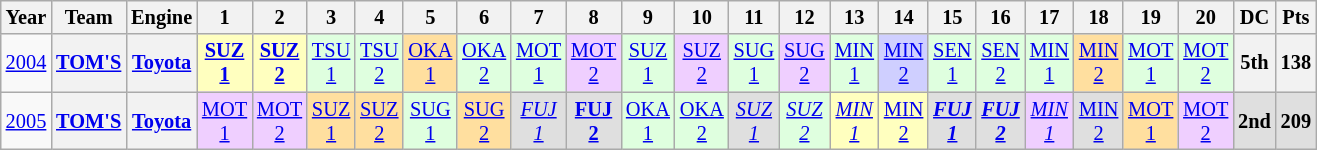<table class="wikitable" style="text-align:center; font-size:85%">
<tr>
<th>Year</th>
<th>Team</th>
<th>Engine</th>
<th>1</th>
<th>2</th>
<th>3</th>
<th>4</th>
<th>5</th>
<th>6</th>
<th>7</th>
<th>8</th>
<th>9</th>
<th>10</th>
<th>11</th>
<th>12</th>
<th>13</th>
<th>14</th>
<th>15</th>
<th>16</th>
<th>17</th>
<th>18</th>
<th>19</th>
<th>20</th>
<th>DC</th>
<th>Pts</th>
</tr>
<tr>
<td><a href='#'>2004</a></td>
<th><a href='#'>TOM'S</a></th>
<th><a href='#'>Toyota</a></th>
<td style="background:#FFFFBF;"><strong><a href='#'>SUZ<br>1</a></strong><br></td>
<td style="background:#FFFFBF;"><strong><a href='#'>SUZ<br>2</a></strong><br></td>
<td style="background:#DFFFDF;"><a href='#'>TSU<br>1</a><br></td>
<td style="background:#DFFFDF;"><a href='#'>TSU<br>2</a><br></td>
<td style="background:#FFDF9F;"><a href='#'>OKA<br>1</a><br></td>
<td style="background:#DFFFDF;"><a href='#'>OKA<br>2</a><br></td>
<td style="background:#DFFFDF;"><a href='#'>MOT<br>1</a><br></td>
<td style="background:#EFCFFF;"><a href='#'>MOT<br>2</a><br></td>
<td style="background:#DFFFDF;"><a href='#'>SUZ<br>1</a><br></td>
<td style="background:#EFCFFF;"><a href='#'>SUZ<br>2</a><br></td>
<td style="background:#DFFFDF;"><a href='#'>SUG<br>1</a><br></td>
<td style="background:#EFCFFF;"><a href='#'>SUG<br>2</a><br></td>
<td style="background:#DFFFDF;"><a href='#'>MIN<br>1</a><br></td>
<td style="background:#CFCFFF;"><a href='#'>MIN<br>2</a><br></td>
<td style="background:#DFFFDF;"><a href='#'>SEN<br>1</a><br></td>
<td style="background:#DFFFDF;"><a href='#'>SEN<br>2</a><br></td>
<td style="background:#DFFFDF;"><a href='#'>MIN<br>1</a><br></td>
<td style="background:#FFDF9F;"><a href='#'>MIN<br>2</a><br></td>
<td style="background:#DFFFDF;"><a href='#'>MOT<br>1</a><br></td>
<td style="background:#DFFFDF;"><a href='#'>MOT<br>2</a><br></td>
<th>5th</th>
<th>138</th>
</tr>
<tr>
<td><a href='#'>2005</a></td>
<th><a href='#'>TOM'S</a></th>
<th><a href='#'>Toyota</a></th>
<td style="background:#EFCFFF;"><a href='#'>MOT<br>1</a><br></td>
<td style="background:#EFCFFF;"><a href='#'>MOT<br>2</a><br></td>
<td style="background:#FFDF9F;"><a href='#'>SUZ<br>1</a><br></td>
<td style="background:#FFDF9F;"><a href='#'>SUZ<br>2</a><br></td>
<td style="background:#DFFFDF;"><a href='#'>SUG<br>1</a><br></td>
<td style="background:#FFDF9F;"><a href='#'>SUG<br>2</a><br></td>
<td style="background:#DFDFDF;"><em><a href='#'>FUJ<br>1</a></em><br></td>
<td style="background:#DFDFDF;"><strong><a href='#'>FUJ<br>2</a></strong><br></td>
<td style="background:#DFFFDF;"><a href='#'>OKA<br>1</a><br></td>
<td style="background:#DFFFDF;"><a href='#'>OKA<br>2</a><br></td>
<td style="background:#DFDFDF;"><em><a href='#'>SUZ<br>1</a></em><br></td>
<td style="background:#DFFFDF;"><em><a href='#'>SUZ<br>2</a></em><br></td>
<td style="background:#FFFFBF;"><em><a href='#'>MIN<br>1</a></em><br></td>
<td style="background:#FFFFBF;"><a href='#'>MIN<br>2</a><br></td>
<td style="background:#DFDFDF;"><strong><em><a href='#'>FUJ<br>1</a></em></strong><br></td>
<td style="background:#DFDFDF;"><strong><em><a href='#'>FUJ<br>2</a></em></strong><br></td>
<td style="background:#EFCFFF;"><em><a href='#'>MIN<br>1</a></em><br></td>
<td style="background:#DFDFDF;"><a href='#'>MIN<br>2</a><br></td>
<td style="background:#FFDF9F;"><a href='#'>MOT<br>1</a><br></td>
<td style="background:#EFCFFF;"><a href='#'>MOT<br>2</a><br></td>
<th style="background:#DFDFDF;">2nd</th>
<th style="background:#DFDFDF;">209</th>
</tr>
</table>
